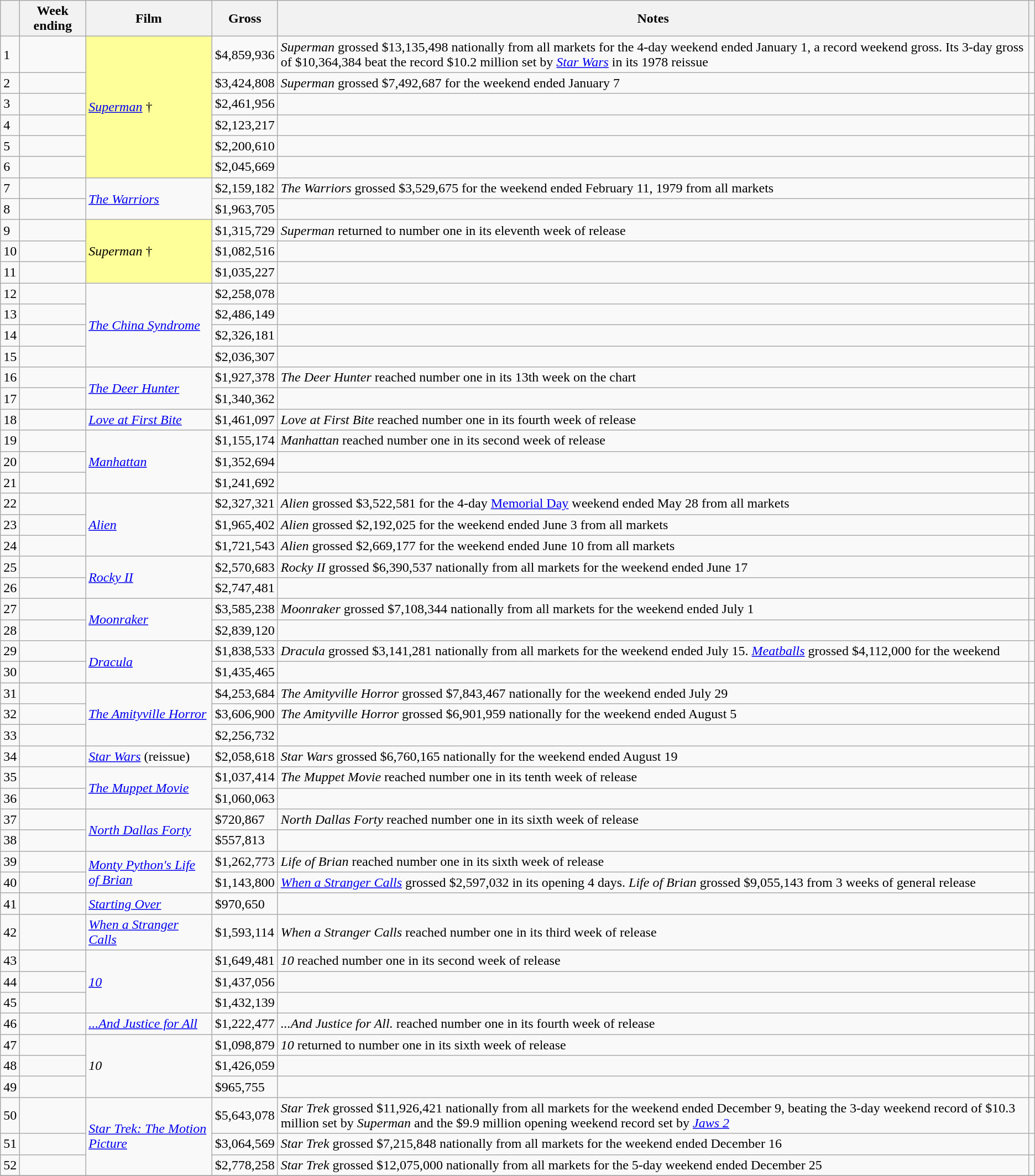<table class="wikitable sortable">
<tr>
<th></th>
<th>Week ending</th>
<th>Film</th>
<th>Gross</th>
<th>Notes</th>
<th class="unsortable"></th>
</tr>
<tr>
<td>1</td>
<td></td>
<td rowspan="6" style="background-color:#FFFF99"><em><a href='#'>Superman</a></em> †</td>
<td>$4,859,936</td>
<td><em>Superman</em> grossed $13,135,498 nationally from all markets for the 4-day weekend ended January 1, a record weekend gross. Its 3-day gross of $10,364,384 beat the record $10.2 million set by <em><a href='#'>Star Wars</a></em> in its 1978 reissue</td>
<td></td>
</tr>
<tr>
<td>2</td>
<td></td>
<td>$3,424,808</td>
<td><em>Superman</em> grossed $7,492,687 for the weekend ended January 7</td>
<td></td>
</tr>
<tr>
<td>3</td>
<td></td>
<td>$2,461,956</td>
<td></td>
<td></td>
</tr>
<tr>
<td>4</td>
<td></td>
<td>$2,123,217</td>
<td></td>
<td></td>
</tr>
<tr>
<td>5</td>
<td></td>
<td>$2,200,610</td>
<td></td>
<td></td>
</tr>
<tr>
<td>6</td>
<td></td>
<td>$2,045,669</td>
<td></td>
<td></td>
</tr>
<tr>
<td>7</td>
<td></td>
<td rowspan="2"><em><a href='#'>The Warriors</a></em></td>
<td>$2,159,182</td>
<td><em>The Warriors</em> grossed $3,529,675 for the weekend ended February 11, 1979 from all markets</td>
<td></td>
</tr>
<tr>
<td>8</td>
<td></td>
<td>$1,963,705</td>
<td></td>
<td></td>
</tr>
<tr>
<td>9</td>
<td></td>
<td rowspan="3" style="background-color:#FFFF99"><em>Superman</em> †</td>
<td>$1,315,729</td>
<td><em>Superman</em> returned to number one in its eleventh week of release</td>
<td></td>
</tr>
<tr>
<td>10</td>
<td></td>
<td>$1,082,516</td>
<td></td>
<td></td>
</tr>
<tr>
<td>11</td>
<td></td>
<td>$1,035,227</td>
<td></td>
<td></td>
</tr>
<tr>
<td>12</td>
<td></td>
<td rowspan="4"><em><a href='#'>The China Syndrome</a></em></td>
<td>$2,258,078</td>
<td></td>
<td></td>
</tr>
<tr>
<td>13</td>
<td></td>
<td>$2,486,149</td>
<td></td>
<td></td>
</tr>
<tr>
<td>14</td>
<td></td>
<td>$2,326,181</td>
<td></td>
<td></td>
</tr>
<tr>
<td>15</td>
<td></td>
<td>$2,036,307</td>
<td></td>
<td></td>
</tr>
<tr>
<td>16</td>
<td></td>
<td rowspan="2"><em><a href='#'>The Deer Hunter</a></em></td>
<td>$1,927,378</td>
<td><em>The Deer Hunter</em> reached number one in its 13th week on the chart</td>
<td></td>
</tr>
<tr>
<td>17</td>
<td></td>
<td>$1,340,362</td>
<td></td>
<td></td>
</tr>
<tr>
<td>18</td>
<td></td>
<td><em><a href='#'>Love at First Bite</a></em></td>
<td>$1,461,097</td>
<td><em>Love at First Bite</em> reached number one in its fourth week of release</td>
<td></td>
</tr>
<tr>
<td>19</td>
<td></td>
<td rowspan="3"><em><a href='#'>Manhattan</a></em></td>
<td>$1,155,174</td>
<td><em>Manhattan</em> reached number one in its second week of release</td>
<td></td>
</tr>
<tr>
<td>20</td>
<td></td>
<td>$1,352,694</td>
<td></td>
<td></td>
</tr>
<tr>
<td>21</td>
<td></td>
<td>$1,241,692</td>
<td></td>
<td></td>
</tr>
<tr>
<td>22</td>
<td></td>
<td rowspan="3"><em><a href='#'>Alien</a></em></td>
<td>$2,327,321</td>
<td><em>Alien</em> grossed $3,522,581 for the 4-day <a href='#'>Memorial Day</a> weekend ended May 28 from all markets</td>
<td></td>
</tr>
<tr>
<td>23</td>
<td></td>
<td>$1,965,402</td>
<td><em>Alien</em> grossed $2,192,025 for the weekend ended June 3 from all markets</td>
<td></td>
</tr>
<tr>
<td>24</td>
<td></td>
<td>$1,721,543</td>
<td><em>Alien</em> grossed $2,669,177 for the weekend ended June 10 from all markets</td>
<td></td>
</tr>
<tr>
<td>25</td>
<td></td>
<td rowspan="2"><em><a href='#'>Rocky II</a></em></td>
<td>$2,570,683</td>
<td><em>Rocky II</em> grossed $6,390,537 nationally from all markets for the weekend ended June 17</td>
<td></td>
</tr>
<tr>
<td>26</td>
<td></td>
<td>$2,747,481</td>
<td></td>
<td></td>
</tr>
<tr>
<td>27</td>
<td></td>
<td rowspan="2"><em><a href='#'>Moonraker</a></em></td>
<td>$3,585,238</td>
<td><em>Moonraker</em> grossed $7,108,344 nationally from all markets for the weekend ended July 1</td>
<td></td>
</tr>
<tr>
<td>28</td>
<td></td>
<td>$2,839,120</td>
<td></td>
<td></td>
</tr>
<tr>
<td>29</td>
<td></td>
<td rowspan="2"><em><a href='#'>Dracula</a></em></td>
<td>$1,838,533</td>
<td><em>Dracula</em> grossed $3,141,281 nationally from all markets for the weekend ended July 15. <em><a href='#'>Meatballs</a></em> grossed $4,112,000 for the weekend</td>
<td></td>
</tr>
<tr>
<td>30</td>
<td></td>
<td>$1,435,465</td>
<td></td>
<td></td>
</tr>
<tr>
<td>31</td>
<td></td>
<td rowspan="3"><em><a href='#'>The Amityville Horror</a></em></td>
<td>$4,253,684</td>
<td><em>The Amityville Horror</em> grossed $7,843,467 nationally for the weekend ended July 29</td>
<td></td>
</tr>
<tr>
<td>32</td>
<td></td>
<td>$3,606,900</td>
<td><em>The Amityville Horror</em> grossed $6,901,959 nationally for the weekend ended August 5</td>
<td></td>
</tr>
<tr>
<td>33</td>
<td></td>
<td>$2,256,732</td>
<td></td>
<td></td>
</tr>
<tr>
<td>34</td>
<td></td>
<td><em><a href='#'>Star Wars</a></em> (reissue)</td>
<td>$2,058,618</td>
<td><em>Star Wars</em> grossed $6,760,165 nationally for the weekend ended August 19</td>
<td></td>
</tr>
<tr>
<td>35</td>
<td></td>
<td rowspan="2"><em><a href='#'>The Muppet Movie</a></em></td>
<td>$1,037,414</td>
<td><em>The Muppet Movie</em> reached number one in its tenth week of release</td>
<td></td>
</tr>
<tr>
<td>36</td>
<td></td>
<td>$1,060,063</td>
<td></td>
<td></td>
</tr>
<tr>
<td>37</td>
<td></td>
<td rowspan="2"><em><a href='#'>North Dallas Forty</a></em></td>
<td>$720,867</td>
<td><em>North Dallas Forty</em> reached number one in its sixth week of release</td>
<td></td>
</tr>
<tr>
<td>38</td>
<td></td>
<td>$557,813</td>
<td></td>
<td></td>
</tr>
<tr>
<td>39</td>
<td></td>
<td rowspan="2"><em><a href='#'>Monty Python's Life of Brian</a></em></td>
<td>$1,262,773</td>
<td><em>Life of Brian</em> reached number one in its sixth week of release</td>
<td></td>
</tr>
<tr>
<td>40</td>
<td></td>
<td>$1,143,800</td>
<td><em><a href='#'>When a Stranger Calls</a></em> grossed $2,597,032 in its opening 4 days. <em>Life of Brian</em> grossed $9,055,143 from 3 weeks of general release</td>
<td></td>
</tr>
<tr>
<td>41</td>
<td></td>
<td><em><a href='#'>Starting Over</a></em></td>
<td>$970,650</td>
<td></td>
<td></td>
</tr>
<tr>
<td>42</td>
<td></td>
<td><em><a href='#'>When a Stranger Calls</a></em></td>
<td>$1,593,114</td>
<td><em>When a Stranger Calls</em> reached number one in its third week of release</td>
<td></td>
</tr>
<tr>
<td>43</td>
<td></td>
<td rowspan="3"><em><a href='#'>10</a></em></td>
<td>$1,649,481</td>
<td><em>10</em> reached number one in its second week of release</td>
<td></td>
</tr>
<tr>
<td>44</td>
<td></td>
<td>$1,437,056</td>
<td></td>
<td></td>
</tr>
<tr>
<td>45</td>
<td></td>
<td>$1,432,139</td>
<td></td>
<td></td>
</tr>
<tr>
<td>46</td>
<td></td>
<td><em><a href='#'>...And Justice for All</a></em></td>
<td>$1,222,477</td>
<td><em>...And Justice for All.</em> reached number one in its fourth week of release</td>
<td></td>
</tr>
<tr>
<td>47</td>
<td></td>
<td rowspan="3"><em>10</em></td>
<td>$1,098,879</td>
<td><em>10</em> returned to number one in its sixth week of release</td>
<td></td>
</tr>
<tr>
<td>48</td>
<td></td>
<td>$1,426,059</td>
<td></td>
<td></td>
</tr>
<tr>
<td>49</td>
<td></td>
<td>$965,755</td>
<td></td>
<td></td>
</tr>
<tr>
<td>50</td>
<td></td>
<td rowspan="3"><em><a href='#'>Star Trek: The Motion Picture</a></em></td>
<td>$5,643,078</td>
<td><em>Star Trek</em> grossed $11,926,421 nationally from all markets for the weekend ended December 9, beating the 3-day weekend record of $10.3 million set by <em>Superman</em> and the $9.9 million opening weekend record set by <em><a href='#'>Jaws 2</a></em></td>
<td></td>
</tr>
<tr>
<td>51</td>
<td></td>
<td>$3,064,569</td>
<td><em>Star Trek</em> grossed $7,215,848 nationally from all markets for the weekend ended December 16</td>
<td></td>
</tr>
<tr>
<td>52</td>
<td></td>
<td>$2,778,258</td>
<td><em>Star Trek</em> grossed $12,075,000 nationally from all markets for the 5-day weekend ended December 25</td>
<td></td>
</tr>
<tr>
</tr>
</table>
